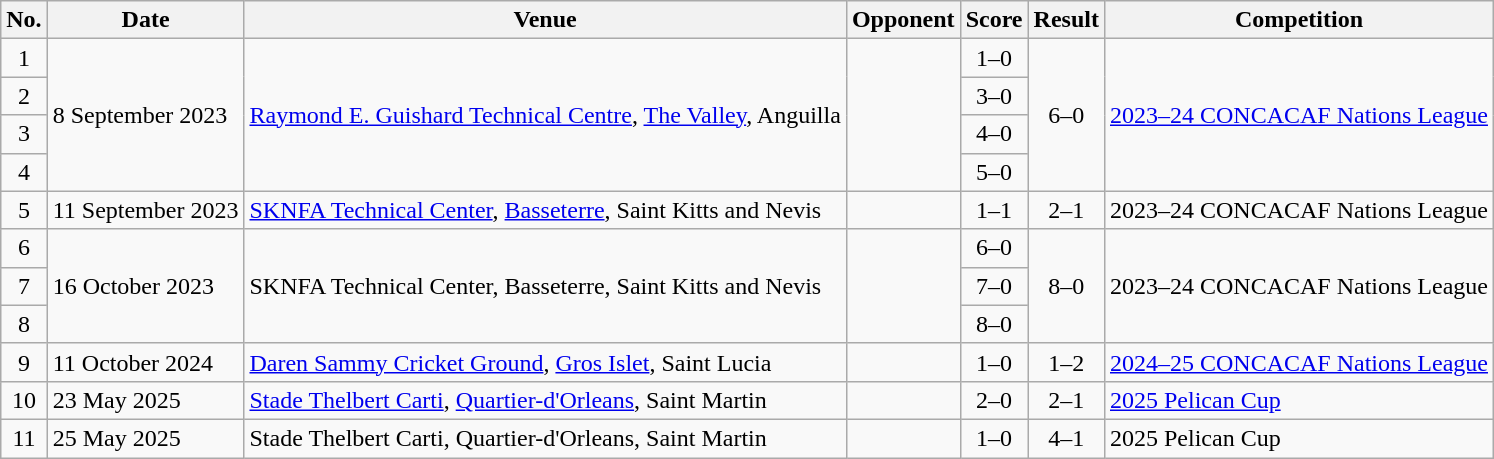<table class="wikitable sortable">
<tr>
<th scope="col">No.</th>
<th scope="col">Date</th>
<th scope="col">Venue</th>
<th scope="col">Opponent</th>
<th scope="col">Score</th>
<th scope="col">Result</th>
<th scope="col">Competition</th>
</tr>
<tr>
<td align="center">1</td>
<td rowspan="4">8 September 2023</td>
<td rowspan="4"><a href='#'>Raymond E. Guishard Technical Centre</a>, <a href='#'>The Valley</a>, Anguilla</td>
<td rowspan="4"></td>
<td align="center">1–0</td>
<td rowspan="4" style="text-align:center">6–0</td>
<td rowspan="4"><a href='#'>2023–24 CONCACAF Nations League</a></td>
</tr>
<tr>
<td align="center">2</td>
<td align="center">3–0</td>
</tr>
<tr>
<td align="center">3</td>
<td align="center">4–0</td>
</tr>
<tr>
<td align="center">4</td>
<td align="center">5–0</td>
</tr>
<tr>
<td align="center">5</td>
<td>11 September 2023</td>
<td><a href='#'>SKNFA Technical Center</a>, <a href='#'>Basseterre</a>, Saint Kitts and Nevis</td>
<td></td>
<td align="center">1–1</td>
<td align="center">2–1</td>
<td>2023–24 CONCACAF Nations League</td>
</tr>
<tr>
<td align="center">6</td>
<td rowspan="3">16 October 2023</td>
<td rowspan="3">SKNFA Technical Center, Basseterre, Saint Kitts and Nevis</td>
<td rowspan="3"></td>
<td align="center">6–0</td>
<td rowspan="3" style="text-align:center">8–0</td>
<td rowspan="3">2023–24 CONCACAF Nations League</td>
</tr>
<tr>
<td align="center">7</td>
<td align="center">7–0</td>
</tr>
<tr>
<td align="center">8</td>
<td align="center">8–0</td>
</tr>
<tr>
<td align="center">9</td>
<td>11 October 2024</td>
<td><a href='#'>Daren Sammy Cricket Ground</a>, <a href='#'>Gros Islet</a>, Saint Lucia</td>
<td></td>
<td align="center">1–0</td>
<td align="center">1–2</td>
<td><a href='#'>2024–25 CONCACAF Nations League</a></td>
</tr>
<tr>
<td align="center">10</td>
<td>23 May 2025</td>
<td><a href='#'>Stade Thelbert Carti</a>, <a href='#'>Quartier-d'Orleans</a>, Saint Martin</td>
<td></td>
<td align="center">2–0</td>
<td align="center">2–1</td>
<td><a href='#'>2025 Pelican Cup</a></td>
</tr>
<tr>
<td align="center">11</td>
<td>25 May 2025</td>
<td>Stade Thelbert Carti, Quartier-d'Orleans, Saint Martin</td>
<td></td>
<td align="center">1–0</td>
<td align="center">4–1</td>
<td>2025 Pelican Cup</td>
</tr>
</table>
